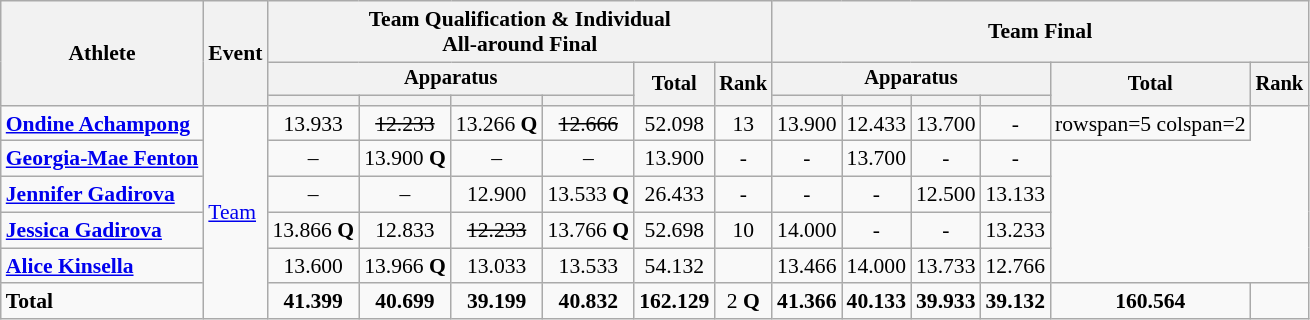<table class="wikitable" style="font-size:90%">
<tr>
<th rowspan=3>Athlete</th>
<th rowspan=3>Event</th>
<th colspan=6>Team Qualification & Individual<br>All-around Final</th>
<th colspan=6>Team Final</th>
</tr>
<tr style="font-size:95%">
<th colspan=4>Apparatus</th>
<th rowspan=2>Total</th>
<th rowspan=2>Rank</th>
<th colspan=4>Apparatus</th>
<th rowspan=2>Total</th>
<th rowspan=2>Rank</th>
</tr>
<tr style="font-size:95%">
<th></th>
<th></th>
<th></th>
<th></th>
<th></th>
<th></th>
<th></th>
<th></th>
</tr>
<tr align=center>
<td align=left><strong><a href='#'>Ondine Achampong</a></strong></td>
<td align=left rowspan=6><a href='#'>Team</a></td>
<td>13.933</td>
<td><s>12.233</s></td>
<td>13.266 <strong>Q</strong></td>
<td><s>12.666</s></td>
<td>52.098</td>
<td>13</td>
<td>13.900</td>
<td>12.433</td>
<td>13.700</td>
<td>-</td>
<td>rowspan=5 colspan=2</td>
</tr>
<tr align=center>
<td align=left><strong><a href='#'>Georgia-Mae Fenton</a></strong></td>
<td>–</td>
<td>13.900 <strong>Q</strong></td>
<td>–</td>
<td>–</td>
<td>13.900</td>
<td>-</td>
<td>-</td>
<td>13.700</td>
<td>-</td>
<td>-</td>
</tr>
<tr align=center>
<td align=left><strong><a href='#'>Jennifer Gadirova</a></strong></td>
<td>–</td>
<td>–</td>
<td>12.900</td>
<td>13.533 <strong>Q</strong></td>
<td>26.433</td>
<td>-</td>
<td>-</td>
<td>-</td>
<td>12.500</td>
<td>13.133</td>
</tr>
<tr align=center>
<td align=left><strong><a href='#'>Jessica Gadirova</a></strong></td>
<td>13.866 <strong>Q</strong></td>
<td>12.833</td>
<td><s>12.233</s></td>
<td>13.766 <strong>Q</strong></td>
<td>52.698</td>
<td>10</td>
<td>14.000</td>
<td>-</td>
<td>-</td>
<td>13.233</td>
</tr>
<tr align=center>
<td align=left><strong><a href='#'>Alice Kinsella</a></strong></td>
<td>13.600</td>
<td>13.966 <strong>Q</strong></td>
<td>13.033</td>
<td>13.533</td>
<td>54.132</td>
<td></td>
<td>13.466</td>
<td>14.000</td>
<td>13.733</td>
<td>12.766</td>
</tr>
<tr align=center>
<td align=left><strong>Total</strong></td>
<td><strong>41.399</strong></td>
<td><strong>40.699</strong></td>
<td><strong>39.199</strong></td>
<td><strong>40.832</strong></td>
<td><strong>162.129</strong></td>
<td>2 <strong>Q</strong></td>
<td><strong>41.366</strong></td>
<td><strong>40.133</strong></td>
<td><strong>39.933</strong></td>
<td><strong>39.132</strong></td>
<td><strong>160.564</strong></td>
<td></td>
</tr>
</table>
